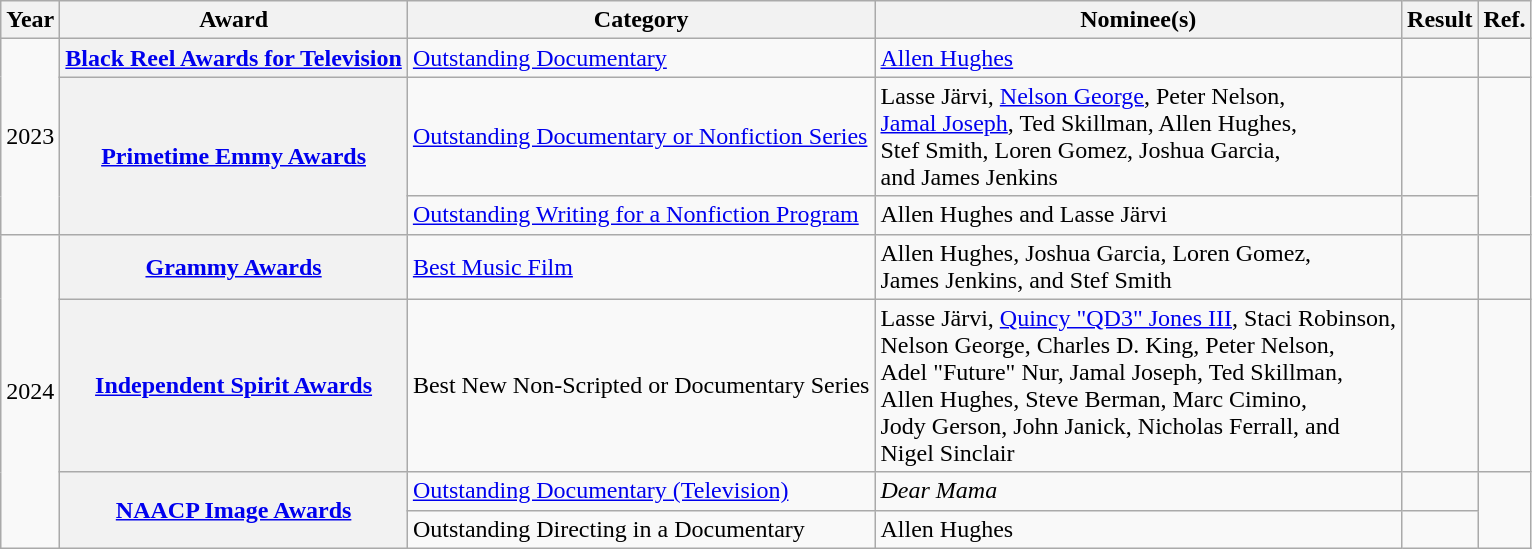<table class="wikitable plainrowheaders">
<tr>
<th scope="col">Year</th>
<th scope="col">Award</th>
<th scope="col">Category</th>
<th scope="col">Nominee(s)</th>
<th scope="col">Result</th>
<th scope="col">Ref.</th>
</tr>
<tr>
<td rowspan="3">2023</td>
<th scope="row"><a href='#'>Black Reel Awards for Television</a></th>
<td><a href='#'>Outstanding Documentary</a></td>
<td><a href='#'>Allen Hughes</a></td>
<td></td>
<td style="text-align:center;"> <br> </td>
</tr>
<tr>
<th scope="row" rowspan="2"><a href='#'>Primetime Emmy Awards</a></th>
<td><a href='#'>Outstanding Documentary or Nonfiction Series</a></td>
<td>Lasse Järvi, <a href='#'>Nelson George</a>, Peter Nelson, <br> <a href='#'>Jamal Joseph</a>, Ted Skillman, Allen Hughes, <br> Stef Smith, Loren Gomez, Joshua Garcia, <br> and James Jenkins</td>
<td></td>
<td align="center" rowspan="2"> <br>  <br> </td>
</tr>
<tr>
<td><a href='#'>Outstanding Writing for a Nonfiction Program</a></td>
<td>Allen Hughes and Lasse Järvi <br> </td>
<td></td>
</tr>
<tr>
<td rowspan="4">2024</td>
<th scope="row"><a href='#'>Grammy Awards</a></th>
<td><a href='#'>Best Music Film</a></td>
<td>Allen Hughes, Joshua Garcia, Loren Gomez, <br> James Jenkins, and Stef Smith</td>
<td></td>
<td align="center"></td>
</tr>
<tr>
<th scope="row"><a href='#'>Independent Spirit Awards</a></th>
<td>Best New Non-Scripted or Documentary Series</td>
<td>Lasse Järvi, <a href='#'>Quincy "QD3" Jones III</a>, Staci Robinson, <br> Nelson George, Charles D. King, Peter Nelson, <br> Adel "Future" Nur, Jamal Joseph, Ted Skillman, <br> Allen Hughes, Steve Berman, Marc Cimino, <br> Jody Gerson, John Janick, Nicholas Ferrall, and <br> Nigel Sinclair</td>
<td></td>
<td style="text-align:center;"></td>
</tr>
<tr>
<th scope="row" rowspan="2"><a href='#'>NAACP Image Awards</a></th>
<td><a href='#'>Outstanding Documentary (Television)</a></td>
<td><em>Dear Mama</em></td>
<td></td>
<td align="center" rowspan="2"></td>
</tr>
<tr>
<td>Outstanding Directing in a Documentary</td>
<td>Allen Hughes</td>
<td></td>
</tr>
</table>
